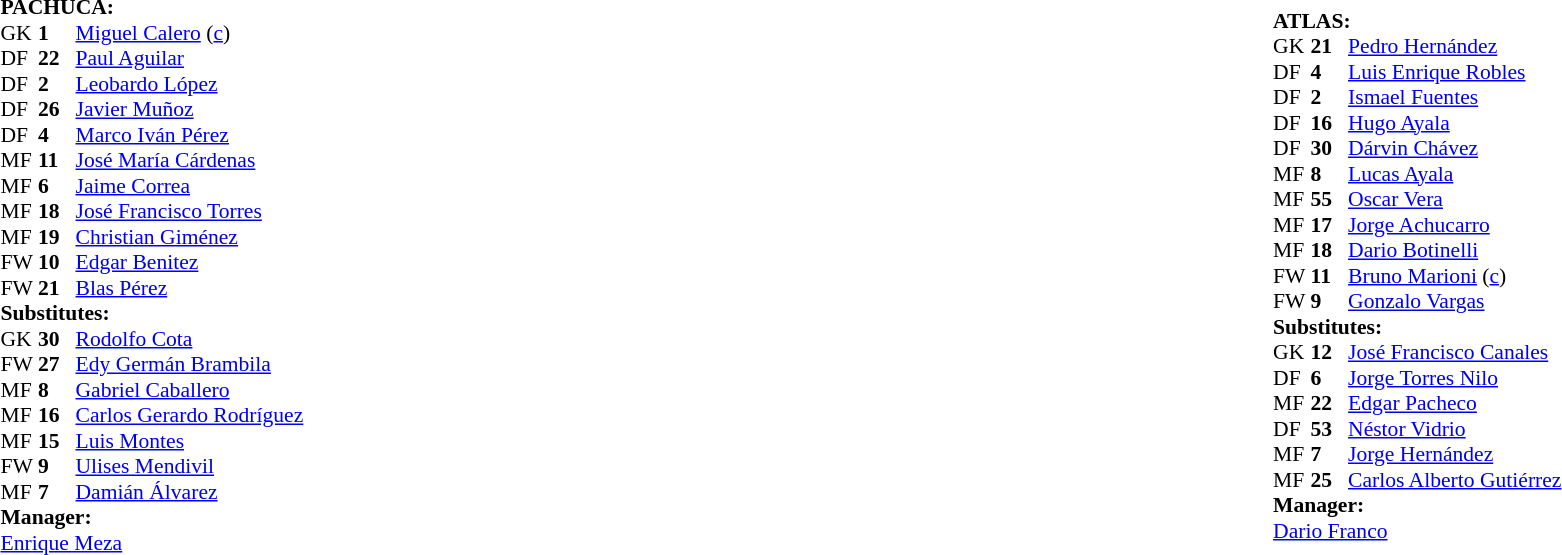<table width="100%">
<tr>
<td valign="top" width="50%"><br><table style="font-size: 90%" cellspacing="0" cellpadding="0">
<tr>
<td colspan="4"><strong>PACHUCA:</strong></td>
</tr>
<tr>
<th width=25></th>
<th width=25></th>
</tr>
<tr>
<td>GK</td>
<td><strong>1</strong></td>
<td> <a href='#'>Miguel Calero</a> (<a href='#'>c</a>)</td>
</tr>
<tr>
<td>DF</td>
<td><strong>22</strong></td>
<td> <a href='#'>Paul Aguilar</a></td>
<td></td>
</tr>
<tr>
<td>DF</td>
<td><strong>2</strong></td>
<td> <a href='#'>Leobardo López</a></td>
</tr>
<tr>
<td>DF</td>
<td><strong>26</strong></td>
<td> <a href='#'>Javier Muñoz</a></td>
</tr>
<tr>
<td>DF</td>
<td><strong>4</strong></td>
<td> <a href='#'>Marco Iván Pérez</a></td>
</tr>
<tr>
<td>MF</td>
<td><strong>11</strong></td>
<td> <a href='#'>José María Cárdenas</a></td>
<td></td>
<td></td>
</tr>
<tr>
<td>MF</td>
<td><strong>6</strong></td>
<td> <a href='#'>Jaime Correa</a></td>
</tr>
<tr>
<td>MF</td>
<td><strong>18</strong></td>
<td> <a href='#'>José Francisco Torres</a></td>
</tr>
<tr>
<td>MF</td>
<td><strong>19</strong></td>
<td> <a href='#'>Christian Giménez</a></td>
<td></td>
<td></td>
</tr>
<tr>
<td>FW</td>
<td><strong>10</strong></td>
<td> <a href='#'>Edgar Benitez</a></td>
<td></td>
<td></td>
</tr>
<tr>
<td>FW</td>
<td><strong>21</strong></td>
<td> <a href='#'>Blas Pérez</a></td>
</tr>
<tr>
<td colspan=3><strong>Substitutes:</strong></td>
</tr>
<tr>
<td>GK</td>
<td><strong>30</strong></td>
<td> <a href='#'>Rodolfo Cota</a></td>
</tr>
<tr>
<td>FW</td>
<td><strong>27</strong></td>
<td> <a href='#'>Edy Germán Brambila</a></td>
</tr>
<tr>
<td>MF</td>
<td><strong>8</strong></td>
<td> <a href='#'>Gabriel Caballero</a></td>
<td></td>
<td></td>
</tr>
<tr>
<td>MF</td>
<td><strong>16</strong></td>
<td> <a href='#'>Carlos Gerardo Rodríguez</a></td>
<td></td>
<td></td>
</tr>
<tr>
<td>MF</td>
<td><strong>15</strong></td>
<td> <a href='#'>Luis Montes</a></td>
</tr>
<tr>
<td>FW</td>
<td><strong>9</strong></td>
<td> <a href='#'>Ulises Mendivil</a></td>
</tr>
<tr>
<td>MF</td>
<td><strong>7</strong></td>
<td> <a href='#'>Damián Álvarez</a></td>
<td></td>
<td></td>
</tr>
<tr>
<td colspan=3><strong>Manager:</strong></td>
</tr>
<tr>
<td colspan=4> <a href='#'>Enrique Meza</a></td>
</tr>
</table>
</td>
<td><br><table style="font-size: 90%" cellspacing="0" cellpadding="0" align=center>
<tr>
<td colspan="4"><strong>ATLAS:</strong></td>
</tr>
<tr>
<th width=25></th>
<th width=25></th>
</tr>
<tr>
<td>GK</td>
<td><strong>21</strong></td>
<td> <a href='#'>Pedro Hernández</a></td>
</tr>
<tr>
<td>DF</td>
<td><strong>4</strong></td>
<td> <a href='#'>Luis Enrique Robles</a></td>
</tr>
<tr>
<td>DF</td>
<td><strong>2</strong></td>
<td> <a href='#'>Ismael Fuentes</a></td>
</tr>
<tr>
<td>DF</td>
<td><strong>16</strong></td>
<td> <a href='#'>Hugo Ayala</a></td>
<td></td>
</tr>
<tr>
<td>DF</td>
<td><strong>30</strong></td>
<td> <a href='#'>Dárvin Chávez</a></td>
</tr>
<tr>
<td>MF</td>
<td><strong>8</strong></td>
<td> <a href='#'>Lucas Ayala</a></td>
</tr>
<tr>
<td>MF</td>
<td><strong>55</strong></td>
<td> <a href='#'>Oscar Vera</a></td>
<td></td>
<td></td>
</tr>
<tr>
<td>MF</td>
<td><strong>17</strong></td>
<td> <a href='#'>Jorge Achucarro</a></td>
<td></td>
</tr>
<tr>
<td>MF</td>
<td><strong>18</strong></td>
<td> <a href='#'>Dario Botinelli</a></td>
<td></td>
<td></td>
</tr>
<tr>
<td>FW</td>
<td><strong>11</strong></td>
<td> <a href='#'>Bruno Marioni</a> (<a href='#'>c</a>)</td>
<td></td>
</tr>
<tr>
<td>FW</td>
<td><strong>9</strong></td>
<td> <a href='#'>Gonzalo Vargas</a></td>
<td></td>
<td></td>
</tr>
<tr>
<td colspan=3><strong>Substitutes:</strong></td>
</tr>
<tr>
<td>GK</td>
<td><strong>12</strong></td>
<td> <a href='#'>José Francisco Canales</a></td>
</tr>
<tr>
<td>DF</td>
<td><strong>6</strong></td>
<td>  <a href='#'>Jorge Torres Nilo</a></td>
<td></td>
<td></td>
</tr>
<tr>
<td>MF</td>
<td><strong>22</strong></td>
<td> <a href='#'>Edgar Pacheco</a></td>
<td></td>
<td></td>
</tr>
<tr>
<td>DF</td>
<td><strong>53</strong></td>
<td> <a href='#'>Néstor Vidrio</a></td>
</tr>
<tr>
<td>MF</td>
<td><strong>7</strong></td>
<td> <a href='#'>Jorge Hernández</a></td>
</tr>
<tr>
<td>MF</td>
<td><strong>25</strong></td>
<td> <a href='#'>Carlos Alberto Gutiérrez</a></td>
<td></td>
<td></td>
</tr>
<tr>
<td colspan=3><strong>Manager:</strong></td>
</tr>
<tr>
<td colspan=4> <a href='#'>Dario Franco</a></td>
</tr>
</table>
</td>
</tr>
</table>
